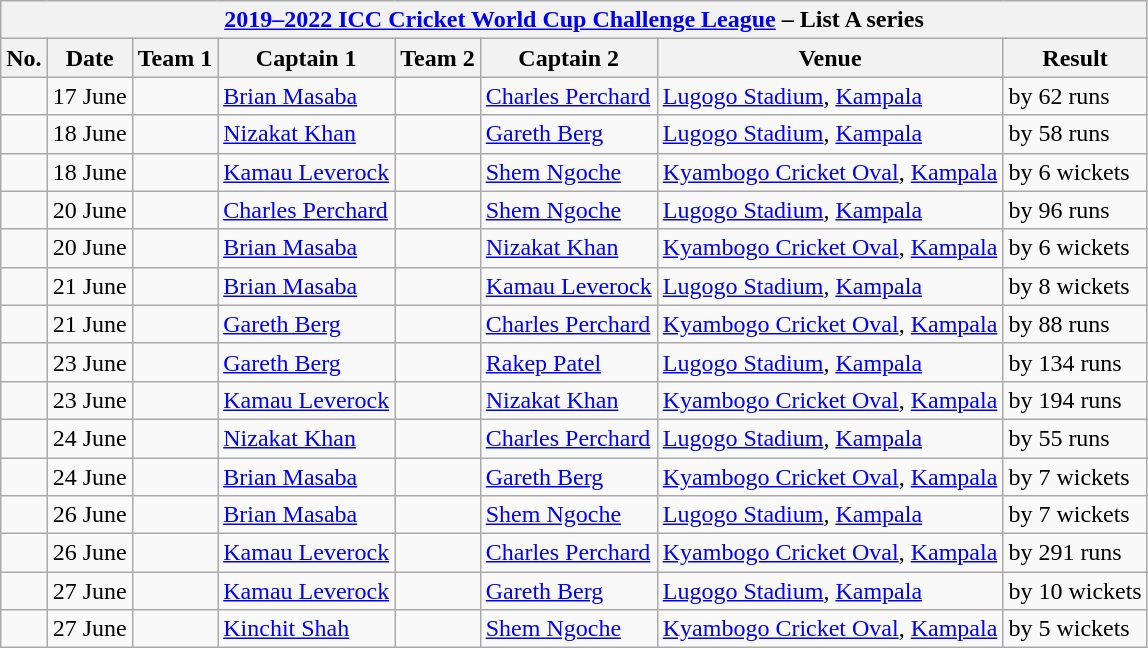<table class="wikitable">
<tr>
<th colspan="9"><a href='#'>2019–2022 ICC Cricket World Cup Challenge League</a> – List A series</th>
</tr>
<tr>
<th>No.</th>
<th>Date</th>
<th>Team 1</th>
<th>Captain 1</th>
<th>Team 2</th>
<th>Captain 2</th>
<th>Venue</th>
<th>Result</th>
</tr>
<tr>
<td></td>
<td>17 June</td>
<td></td>
<td><a href='#'>Brian Masaba</a></td>
<td></td>
<td><a href='#'>Charles Perchard</a></td>
<td><a href='#'>Lugogo Stadium</a>, <a href='#'>Kampala</a></td>
<td> by 62 runs</td>
</tr>
<tr>
<td></td>
<td>18 June</td>
<td></td>
<td><a href='#'>Nizakat Khan</a></td>
<td></td>
<td><a href='#'>Gareth Berg</a></td>
<td><a href='#'>Lugogo Stadium</a>, <a href='#'>Kampala</a></td>
<td> by 58 runs</td>
</tr>
<tr>
<td></td>
<td>18 June</td>
<td></td>
<td><a href='#'>Kamau Leverock</a></td>
<td></td>
<td><a href='#'>Shem Ngoche</a></td>
<td><a href='#'>Kyambogo Cricket Oval</a>, <a href='#'>Kampala</a></td>
<td> by 6 wickets</td>
</tr>
<tr>
<td></td>
<td>20 June</td>
<td></td>
<td><a href='#'>Charles Perchard</a></td>
<td></td>
<td><a href='#'>Shem Ngoche</a></td>
<td><a href='#'>Lugogo Stadium</a>, <a href='#'>Kampala</a></td>
<td> by 96 runs</td>
</tr>
<tr>
<td></td>
<td>20 June</td>
<td></td>
<td><a href='#'>Brian Masaba</a></td>
<td></td>
<td><a href='#'>Nizakat Khan</a></td>
<td><a href='#'>Kyambogo Cricket Oval</a>, <a href='#'>Kampala</a></td>
<td> by 6 wickets</td>
</tr>
<tr>
<td></td>
<td>21 June</td>
<td></td>
<td><a href='#'>Brian Masaba</a></td>
<td></td>
<td><a href='#'>Kamau Leverock</a></td>
<td><a href='#'>Lugogo Stadium</a>, <a href='#'>Kampala</a></td>
<td> by 8 wickets</td>
</tr>
<tr>
<td></td>
<td>21 June</td>
<td></td>
<td><a href='#'>Gareth Berg</a></td>
<td></td>
<td><a href='#'>Charles Perchard</a></td>
<td><a href='#'>Kyambogo Cricket Oval</a>, <a href='#'>Kampala</a></td>
<td> by 88 runs</td>
</tr>
<tr>
<td></td>
<td>23 June</td>
<td></td>
<td><a href='#'>Gareth Berg</a></td>
<td></td>
<td><a href='#'>Rakep Patel</a></td>
<td><a href='#'>Lugogo Stadium</a>, <a href='#'>Kampala</a></td>
<td> by 134 runs</td>
</tr>
<tr>
<td></td>
<td>23 June</td>
<td></td>
<td><a href='#'>Kamau Leverock</a></td>
<td></td>
<td><a href='#'>Nizakat Khan</a></td>
<td><a href='#'>Kyambogo Cricket Oval</a>, <a href='#'>Kampala</a></td>
<td> by 194 runs</td>
</tr>
<tr>
<td></td>
<td>24 June</td>
<td></td>
<td><a href='#'>Nizakat Khan</a></td>
<td></td>
<td><a href='#'>Charles Perchard</a></td>
<td><a href='#'>Lugogo Stadium</a>, <a href='#'>Kampala</a></td>
<td> by 55 runs</td>
</tr>
<tr>
<td></td>
<td>24 June</td>
<td></td>
<td><a href='#'>Brian Masaba</a></td>
<td></td>
<td><a href='#'>Gareth Berg</a></td>
<td><a href='#'>Kyambogo Cricket Oval</a>, <a href='#'>Kampala</a></td>
<td> by 7 wickets</td>
</tr>
<tr>
<td></td>
<td>26 June</td>
<td></td>
<td><a href='#'>Brian Masaba</a></td>
<td></td>
<td><a href='#'>Shem Ngoche</a></td>
<td><a href='#'>Lugogo Stadium</a>, <a href='#'>Kampala</a></td>
<td> by 7 wickets</td>
</tr>
<tr>
<td></td>
<td>26 June</td>
<td></td>
<td><a href='#'>Kamau Leverock</a></td>
<td></td>
<td><a href='#'>Charles Perchard</a></td>
<td><a href='#'>Kyambogo Cricket Oval</a>, <a href='#'>Kampala</a></td>
<td> by 291 runs</td>
</tr>
<tr>
<td></td>
<td>27 June</td>
<td></td>
<td><a href='#'>Kamau Leverock</a></td>
<td></td>
<td><a href='#'>Gareth Berg</a></td>
<td><a href='#'>Lugogo Stadium</a>, <a href='#'>Kampala</a></td>
<td> by 10 wickets</td>
</tr>
<tr>
<td></td>
<td>27 June</td>
<td></td>
<td><a href='#'>Kinchit Shah</a></td>
<td></td>
<td><a href='#'>Shem Ngoche</a></td>
<td><a href='#'>Kyambogo Cricket Oval</a>, <a href='#'>Kampala</a></td>
<td> by 5 wickets</td>
</tr>
</table>
